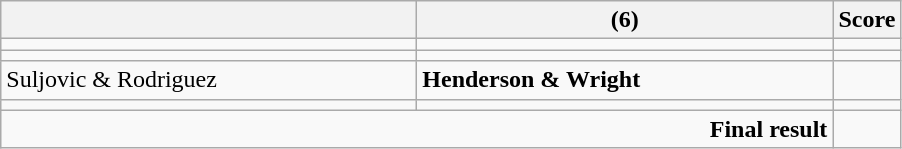<table class="wikitable">
<tr>
<th width=270></th>
<th width="270"> (6)</th>
<th>Score</th>
</tr>
<tr>
<td></td>
<td></td>
<td></td>
</tr>
<tr>
<td></td>
<td></td>
<td></td>
</tr>
<tr>
<td>Suljovic & Rodriguez </td>
<td><strong>Henderson & Wright</strong> </td>
<td></td>
</tr>
<tr>
<td></td>
<td></td>
<td></td>
</tr>
<tr>
<td colspan="2" align="right"><strong>Final result</strong></td>
<td></td>
</tr>
</table>
